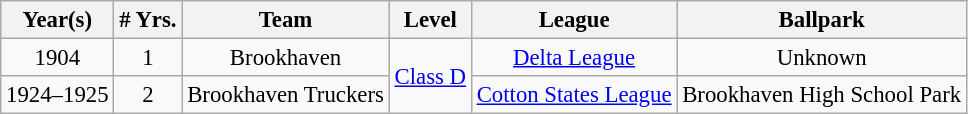<table class="wikitable" style="text-align:center; font-size: 95%;">
<tr>
<th>Year(s)</th>
<th># Yrs.</th>
<th>Team</th>
<th>Level</th>
<th>League</th>
<th>Ballpark</th>
</tr>
<tr>
<td>1904</td>
<td>1</td>
<td>Brookhaven</td>
<td rowspan=2><a href='#'>Class D</a></td>
<td><a href='#'>Delta League</a></td>
<td>Unknown</td>
</tr>
<tr>
<td>1924–1925</td>
<td>2</td>
<td>Brookhaven Truckers</td>
<td><a href='#'>Cotton States League</a></td>
<td>Brookhaven High School Park</td>
</tr>
</table>
